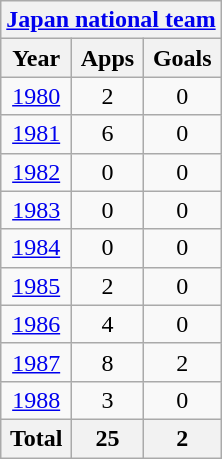<table class="wikitable" style="text-align:center">
<tr>
<th colspan=3><a href='#'>Japan national team</a></th>
</tr>
<tr>
<th>Year</th>
<th>Apps</th>
<th>Goals</th>
</tr>
<tr>
<td><a href='#'>1980</a></td>
<td>2</td>
<td>0</td>
</tr>
<tr>
<td><a href='#'>1981</a></td>
<td>6</td>
<td>0</td>
</tr>
<tr>
<td><a href='#'>1982</a></td>
<td>0</td>
<td>0</td>
</tr>
<tr>
<td><a href='#'>1983</a></td>
<td>0</td>
<td>0</td>
</tr>
<tr>
<td><a href='#'>1984</a></td>
<td>0</td>
<td>0</td>
</tr>
<tr>
<td><a href='#'>1985</a></td>
<td>2</td>
<td>0</td>
</tr>
<tr>
<td><a href='#'>1986</a></td>
<td>4</td>
<td>0</td>
</tr>
<tr>
<td><a href='#'>1987</a></td>
<td>8</td>
<td>2</td>
</tr>
<tr>
<td><a href='#'>1988</a></td>
<td>3</td>
<td>0</td>
</tr>
<tr>
<th>Total</th>
<th>25</th>
<th>2</th>
</tr>
</table>
